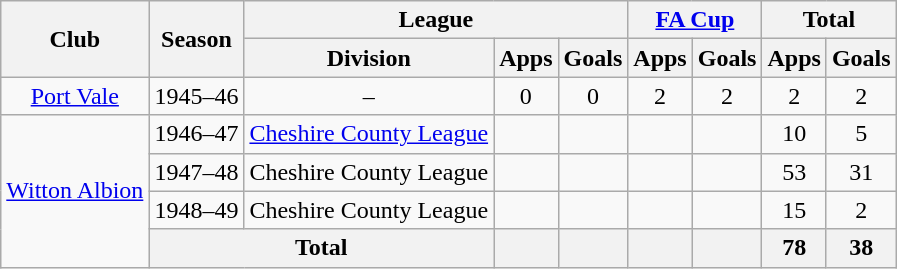<table class="wikitable" style="text-align:center">
<tr>
<th rowspan="2">Club</th>
<th rowspan="2">Season</th>
<th colspan="3">League</th>
<th colspan="2"><a href='#'>FA Cup</a></th>
<th colspan="2">Total</th>
</tr>
<tr>
<th>Division</th>
<th>Apps</th>
<th>Goals</th>
<th>Apps</th>
<th>Goals</th>
<th>Apps</th>
<th>Goals</th>
</tr>
<tr>
<td><a href='#'>Port Vale</a></td>
<td>1945–46</td>
<td>–</td>
<td>0</td>
<td>0</td>
<td>2</td>
<td>2</td>
<td>2</td>
<td>2</td>
</tr>
<tr>
<td rowspan="4"><a href='#'>Witton Albion</a></td>
<td>1946–47</td>
<td><a href='#'>Cheshire County League</a></td>
<td></td>
<td></td>
<td></td>
<td></td>
<td>10</td>
<td>5</td>
</tr>
<tr>
<td>1947–48</td>
<td>Cheshire County League</td>
<td></td>
<td></td>
<td></td>
<td></td>
<td>53</td>
<td>31</td>
</tr>
<tr>
<td>1948–49</td>
<td>Cheshire County League</td>
<td></td>
<td></td>
<td></td>
<td></td>
<td>15</td>
<td>2</td>
</tr>
<tr>
<th colspan="2">Total</th>
<th></th>
<th></th>
<th></th>
<th></th>
<th>78</th>
<th>38</th>
</tr>
</table>
